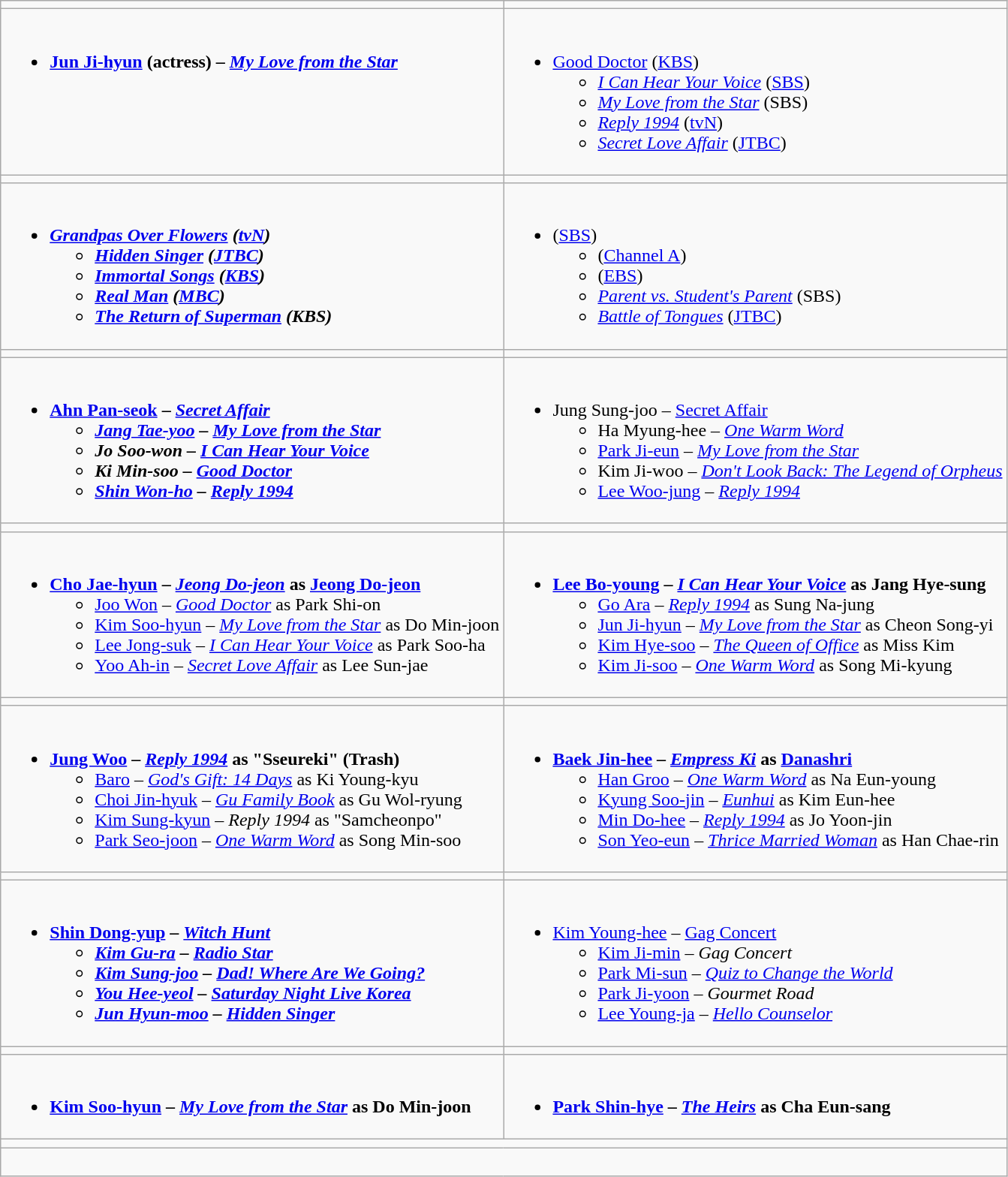<table class="wikitable" align="center">
<tr>
<td style="vertical-align:top; width:50%;"></td>
<td style="vertical-align:top; width:50%;"></td>
</tr>
<tr>
<td valign="top"><br><ul><li><strong><a href='#'>Jun Ji-hyun</a> (actress) – <em><a href='#'>My Love from the Star</a><strong><em></li></ul></td>
<td valign="top"><br><ul><li></em></strong><a href='#'>Good Doctor</a></em> (<a href='#'>KBS</a>)</strong><ul><li><em><a href='#'>I Can Hear Your Voice</a></em> (<a href='#'>SBS</a>)</li><li><em><a href='#'>My Love from the Star</a></em> (SBS)</li><li><em><a href='#'>Reply 1994</a></em> (<a href='#'>tvN</a>)</li><li><em><a href='#'>Secret Love Affair</a></em> (<a href='#'>JTBC</a>)</li></ul></li></ul></td>
</tr>
<tr>
<td style="vertical-align:top; width:50%;"></td>
<td style="vertical-align:top; width:50%;"></td>
</tr>
<tr>
<td valign="top"><br><ul><li><strong><em><a href='#'>Grandpas Over Flowers</a><em> (<a href='#'>tvN</a>)<strong><ul><li></em><a href='#'>Hidden Singer</a><em> (<a href='#'>JTBC</a>)</li><li></em><a href='#'>Immortal Songs</a><em> (<a href='#'>KBS</a>)</li><li></em><a href='#'>Real Man</a><em> (<a href='#'>MBC</a>)</li><li></em><a href='#'>The Return of Superman</a><em> (KBS)</li></ul></li></ul></td>
<td valign="top"><br><ul><li></em></strong></em> (<a href='#'>SBS</a>)</strong><ul><li><em></em> (<a href='#'>Channel A</a>)</li><li><em></em> (<a href='#'>EBS</a>)</li><li><em><a href='#'>Parent vs. Student's Parent</a></em> (SBS)</li><li><em><a href='#'>Battle of Tongues</a></em> (<a href='#'>JTBC</a>)</li></ul></li></ul></td>
</tr>
<tr>
<td style="vertical-align:top; width:50%;"></td>
<td style="vertical-align:top; width:50%;"></td>
</tr>
<tr>
<td valign="top"><br><ul><li><strong><a href='#'>Ahn Pan-seok</a> – <em><a href='#'>Secret Affair</a><strong><em><ul><li><a href='#'>Jang Tae-yoo</a> – </em><a href='#'>My Love from the Star</a><em></li><li>Jo Soo-won – </em><a href='#'>I Can Hear Your Voice</a><em></li><li>Ki Min-soo – </em><a href='#'>Good Doctor</a><em></li><li><a href='#'>Shin Won-ho</a> – </em><a href='#'>Reply 1994</a><em></li></ul></li></ul></td>
<td valign="top"><br><ul><li></strong>Jung Sung-joo – </em><a href='#'>Secret Affair</a></em></strong><ul><li>Ha Myung-hee – <em><a href='#'>One Warm Word</a></em></li><li><a href='#'>Park Ji-eun</a> – <em><a href='#'>My Love from the Star</a></em></li><li>Kim Ji-woo – <em><a href='#'>Don't Look Back: The Legend of Orpheus</a></em></li><li><a href='#'>Lee Woo-jung</a> – <em><a href='#'>Reply 1994</a></em></li></ul></li></ul></td>
</tr>
<tr>
<td style="vertical-align:top; width:50%;"></td>
<td style="vertical-align:top; width:50%;"></td>
</tr>
<tr>
<td valign="top"><br><ul><li><strong><a href='#'>Cho Jae-hyun</a> – <em><a href='#'>Jeong Do-jeon</a></em> as <a href='#'>Jeong Do-jeon</a></strong><ul><li><a href='#'>Joo Won</a> – <em><a href='#'>Good Doctor</a></em> as Park Shi-on</li><li><a href='#'>Kim Soo-hyun</a> – <em><a href='#'>My Love from the Star</a></em> as Do Min-joon</li><li><a href='#'>Lee Jong-suk</a> – <em><a href='#'>I Can Hear Your Voice</a></em> as Park Soo-ha</li><li><a href='#'>Yoo Ah-in</a> – <em><a href='#'>Secret Love Affair</a></em> as Lee Sun-jae</li></ul></li></ul></td>
<td valign="top"><br><ul><li><strong><a href='#'>Lee Bo-young</a> – <em><a href='#'>I Can Hear Your Voice</a></em> as Jang Hye-sung</strong><ul><li><a href='#'>Go Ara</a> – <em><a href='#'>Reply 1994</a></em> as Sung Na-jung</li><li><a href='#'>Jun Ji-hyun</a> – <em><a href='#'>My Love from the Star</a></em> as Cheon Song-yi</li><li><a href='#'>Kim Hye-soo</a> – <em><a href='#'>The Queen of Office</a></em> as Miss Kim</li><li><a href='#'>Kim Ji-soo</a> – <em><a href='#'>One Warm Word</a></em> as Song Mi-kyung</li></ul></li></ul></td>
</tr>
<tr>
<td style="vertical-align:top; width:50%;"></td>
<td style="vertical-align:top; width:50%;"></td>
</tr>
<tr>
<td valign="top"><br><ul><li><strong><a href='#'>Jung Woo</a> – <em><a href='#'>Reply 1994</a></em> as "Sseureki" (Trash)</strong><ul><li><a href='#'>Baro</a> – <em><a href='#'>God's Gift: 14 Days</a></em> as Ki Young-kyu</li><li><a href='#'>Choi Jin-hyuk</a> – <em><a href='#'>Gu Family Book</a></em> as Gu Wol-ryung</li><li><a href='#'>Kim Sung-kyun</a> – <em>Reply 1994</em> as "Samcheonpo"</li><li><a href='#'>Park Seo-joon</a> – <em><a href='#'>One Warm Word</a></em> as Song Min-soo</li></ul></li></ul></td>
<td valign="top"><br><ul><li><strong><a href='#'>Baek Jin-hee</a> – <em><a href='#'>Empress Ki</a></em> as <a href='#'>Danashri</a></strong><ul><li><a href='#'>Han Groo</a> – <em><a href='#'>One Warm Word</a></em> as Na Eun-young</li><li><a href='#'>Kyung Soo-jin</a> – <em><a href='#'>Eunhui</a></em> as Kim Eun-hee</li><li><a href='#'>Min Do-hee</a> – <em><a href='#'>Reply 1994</a></em> as Jo Yoon-jin</li><li><a href='#'>Son Yeo-eun</a> – <em><a href='#'>Thrice Married Woman</a></em> as Han Chae-rin</li></ul></li></ul></td>
</tr>
<tr>
<td style="vertical-align:top; width:50%;"></td>
<td style="vertical-align:top; width:50%;"></td>
</tr>
<tr>
<td valign="top"><br><ul><li><strong><a href='#'>Shin Dong-yup</a> – <em><a href='#'>Witch Hunt</a><strong><em><ul><li><a href='#'>Kim Gu-ra</a> – </em><a href='#'>Radio Star</a><em></li><li><a href='#'>Kim Sung-joo</a> – </em><a href='#'>Dad! Where Are We Going?</a><em></li><li><a href='#'>You Hee-yeol</a> – </em><a href='#'>Saturday Night Live Korea</a><em></li><li><a href='#'>Jun Hyun-moo</a> – </em><a href='#'>Hidden Singer</a><em></li></ul></li></ul></td>
<td valign="top"><br><ul><li></strong><a href='#'>Kim Young-hee</a> – </em><a href='#'>Gag Concert</a></em></strong><ul><li><a href='#'>Kim Ji-min</a> – <em>Gag Concert</em></li><li><a href='#'>Park Mi-sun</a> – <em><a href='#'>Quiz to Change the World</a></em></li><li><a href='#'>Park Ji-yoon</a> – <em>Gourmet Road</em></li><li><a href='#'>Lee Young-ja</a> – <em><a href='#'>Hello Counselor</a></em></li></ul></li></ul></td>
</tr>
<tr>
<td style="vertical-align:top; width:50%;"></td>
<td style="vertical-align:top; width:50%;"></td>
</tr>
<tr>
<td valign="top"><br><ul><li><strong><a href='#'>Kim Soo-hyun</a> – <em><a href='#'>My Love from the Star</a></em> as Do Min-joon</strong></li></ul></td>
<td valign="top"><br><ul><li><strong><a href='#'>Park Shin-hye</a> – <em><a href='#'>The Heirs</a></em> as Cha Eun-sang</strong></li></ul></td>
</tr>
<tr>
<td colspan="2" style="vertical-align:top; width:100%;"></td>
</tr>
<tr>
<td colspan="2" valign="top"><br></td>
</tr>
</table>
